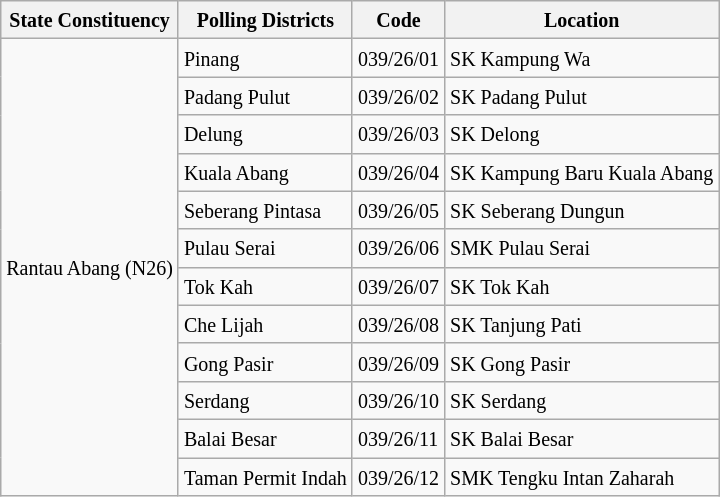<table class="wikitable sortable mw-collapsible">
<tr>
<th><small>State Constituency</small></th>
<th><small>Polling Districts</small></th>
<th><small>Code</small></th>
<th><small>Location</small></th>
</tr>
<tr>
<td rowspan="12"><small>Rantau Abang (N26)</small></td>
<td><small>Pinang</small></td>
<td><small>039/26/01</small></td>
<td><small>SK Kampung Wa</small></td>
</tr>
<tr>
<td><small>Padang Pulut</small></td>
<td><small>039/26/02</small></td>
<td><small>SK Padang Pulut</small></td>
</tr>
<tr>
<td><small>Delung</small></td>
<td><small>039/26/03</small></td>
<td><small>SK Delong</small></td>
</tr>
<tr>
<td><small>Kuala Abang</small></td>
<td><small>039/26/04</small></td>
<td><small>SK Kampung Baru Kuala Abang</small></td>
</tr>
<tr>
<td><small>Seberang Pintasa</small></td>
<td><small>039/26/05</small></td>
<td><small>SK Seberang Dungun</small></td>
</tr>
<tr>
<td><small>Pulau Serai</small></td>
<td><small>039/26/06</small></td>
<td><small>SMK Pulau Serai</small></td>
</tr>
<tr>
<td><small>Tok Kah</small></td>
<td><small>039/26/07</small></td>
<td><small>SK Tok Kah</small></td>
</tr>
<tr>
<td><small>Che Lijah</small></td>
<td><small>039/26/08</small></td>
<td><small>SK Tanjung Pati</small></td>
</tr>
<tr>
<td><small>Gong Pasir</small></td>
<td><small>039/26/09</small></td>
<td><small>SK Gong Pasir</small></td>
</tr>
<tr>
<td><small>Serdang</small></td>
<td><small>039/26/10</small></td>
<td><small>SK Serdang</small></td>
</tr>
<tr>
<td><small>Balai Besar</small></td>
<td><small>039/26/11</small></td>
<td><small>SK Balai Besar</small></td>
</tr>
<tr>
<td><small>Taman Permit Indah</small></td>
<td><small>039/26/12</small></td>
<td><small>SMK Tengku Intan Zaharah</small></td>
</tr>
</table>
